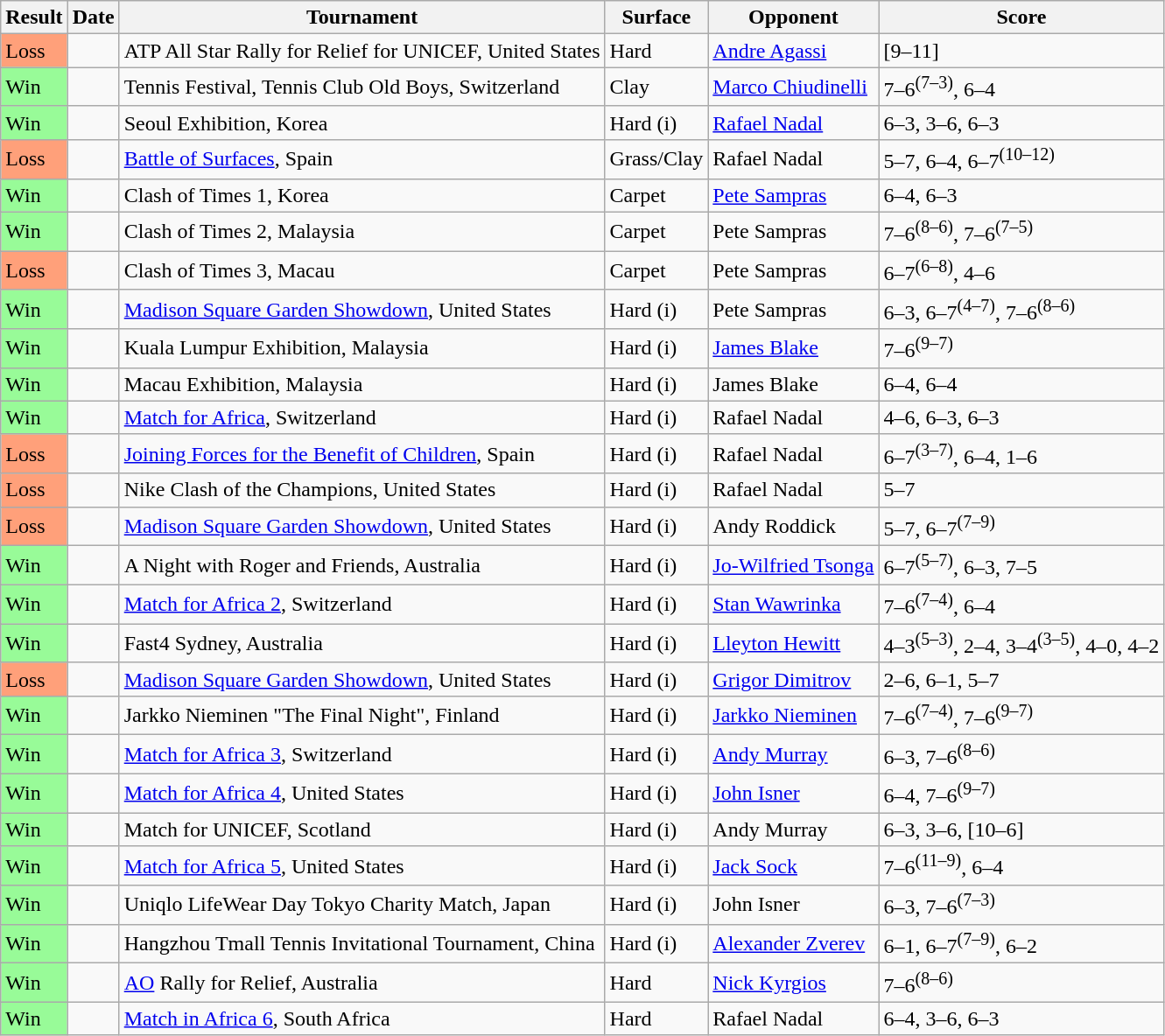<table class="sortable wikitable">
<tr>
<th>Result</th>
<th>Date</th>
<th>Tournament</th>
<th>Surface</th>
<th>Opponent</th>
<th class="unsortable">Score</th>
</tr>
<tr>
<td style="background:#ffa07a;">Loss</td>
<td></td>
<td>ATP All Star Rally for Relief for UNICEF, United States</td>
<td>Hard</td>
<td> <a href='#'>Andre Agassi</a></td>
<td>[9–11]</td>
</tr>
<tr>
<td style="background:#98fb98;">Win</td>
<td></td>
<td>Tennis Festival, Tennis Club Old Boys, Switzerland</td>
<td>Clay</td>
<td> <a href='#'>Marco Chiudinelli</a></td>
<td>7–6<sup>(7–3)</sup>, 6–4</td>
</tr>
<tr>
<td style="background:#98fb98;">Win</td>
<td></td>
<td>Seoul Exhibition, Korea</td>
<td>Hard (i)</td>
<td> <a href='#'>Rafael Nadal</a></td>
<td>6–3, 3–6, 6–3</td>
</tr>
<tr>
<td style="background:#ffa07a;">Loss</td>
<td></td>
<td><a href='#'>Battle of Surfaces</a>, Spain</td>
<td>Grass/Clay</td>
<td> Rafael Nadal</td>
<td>5–7, 6–4, 6–7<sup>(10–12)</sup></td>
</tr>
<tr>
<td style="background:#98fb98;">Win</td>
<td></td>
<td>Clash of Times 1, Korea</td>
<td>Carpet</td>
<td> <a href='#'>Pete Sampras</a></td>
<td>6–4, 6–3</td>
</tr>
<tr>
<td style="background:#98fb98;">Win</td>
<td></td>
<td>Clash of Times 2, Malaysia</td>
<td>Carpet</td>
<td> Pete Sampras</td>
<td>7–6<sup>(8–6)</sup>, 7–6<sup>(7–5)</sup></td>
</tr>
<tr>
<td style="background:#ffa07a;">Loss</td>
<td></td>
<td>Clash of Times 3, Macau</td>
<td>Carpet</td>
<td> Pete Sampras</td>
<td>6–7<sup>(6–8)</sup>, 4–6</td>
</tr>
<tr>
<td style="background:#98fb98;">Win</td>
<td></td>
<td><a href='#'>Madison Square Garden Showdown</a>, United States</td>
<td>Hard (i)</td>
<td> Pete Sampras</td>
<td>6–3, 6–7<sup>(4–7)</sup>, 7–6<sup>(8–6)</sup></td>
</tr>
<tr>
<td style="background:#98fb98;">Win</td>
<td></td>
<td>Kuala Lumpur Exhibition, Malaysia</td>
<td>Hard (i)</td>
<td> <a href='#'>James Blake</a></td>
<td>7–6<sup>(9–7)</sup></td>
</tr>
<tr>
<td style="background:#98fb98;">Win</td>
<td></td>
<td>Macau Exhibition, Malaysia</td>
<td>Hard (i)</td>
<td> James Blake</td>
<td>6–4, 6–4</td>
</tr>
<tr>
<td style="background:#98fb98;">Win</td>
<td></td>
<td><a href='#'>Match for Africa</a>, Switzerland</td>
<td>Hard (i)</td>
<td> Rafael Nadal</td>
<td>4–6, 6–3, 6–3</td>
</tr>
<tr>
<td style="background:#ffa07a;">Loss</td>
<td></td>
<td><a href='#'>Joining Forces for the Benefit of Children</a>, Spain</td>
<td>Hard (i)</td>
<td> Rafael Nadal</td>
<td>6–7<sup>(3–7)</sup>, 6–4, 1–6</td>
</tr>
<tr>
<td style="background:#ffa07a;">Loss</td>
<td></td>
<td>Nike Clash of the Champions, United States</td>
<td>Hard (i)</td>
<td> Rafael Nadal</td>
<td>5–7</td>
</tr>
<tr>
<td style="background:#ffa07a;">Loss</td>
<td></td>
<td><a href='#'>Madison Square Garden Showdown</a>, United States</td>
<td>Hard (i)</td>
<td> Andy Roddick</td>
<td>5–7, 6–7<sup>(7–9)</sup></td>
</tr>
<tr>
<td style="background:#98fb98;">Win</td>
<td></td>
<td>A Night with Roger and Friends, Australia</td>
<td>Hard (i)</td>
<td> <a href='#'>Jo-Wilfried Tsonga</a></td>
<td>6–7<sup>(5–7)</sup>, 6–3, 7–5</td>
</tr>
<tr>
<td style="background:#98fb98;">Win</td>
<td></td>
<td><a href='#'>Match for Africa 2</a>, Switzerland</td>
<td>Hard (i)</td>
<td> <a href='#'>Stan Wawrinka</a></td>
<td>7–6<sup>(7–4)</sup>, 6–4</td>
</tr>
<tr>
<td style="background:#98fb98;">Win</td>
<td></td>
<td>Fast4 Sydney, Australia</td>
<td>Hard (i)</td>
<td> <a href='#'>Lleyton Hewitt</a></td>
<td>4–3<sup>(5–3)</sup>, 2–4, 3–4<sup>(3–5)</sup>, 4–0, 4–2</td>
</tr>
<tr>
<td style="background:#ffa07a;">Loss</td>
<td></td>
<td><a href='#'>Madison Square Garden Showdown</a>, United States</td>
<td>Hard (i)</td>
<td> <a href='#'>Grigor Dimitrov</a></td>
<td>2–6, 6–1, 5–7</td>
</tr>
<tr>
<td style="background:#98fb98;">Win</td>
<td></td>
<td>Jarkko Nieminen "The Final Night", Finland</td>
<td>Hard (i)</td>
<td> <a href='#'>Jarkko Nieminen</a></td>
<td>7–6<sup>(7–4)</sup>, 7–6<sup>(9–7)</sup></td>
</tr>
<tr>
<td style="background:#98fb98;">Win</td>
<td></td>
<td><a href='#'>Match for Africa 3</a>, Switzerland</td>
<td>Hard (i)</td>
<td> <a href='#'>Andy Murray</a></td>
<td>6–3, 7–6<sup>(8–6)</sup></td>
</tr>
<tr>
<td style="background:#98fb98;">Win</td>
<td></td>
<td><a href='#'>Match for Africa 4</a>, United States</td>
<td>Hard (i)</td>
<td> <a href='#'>John Isner</a></td>
<td>6–4, 7–6<sup>(9–7)</sup></td>
</tr>
<tr>
<td style="background:#98fb98;">Win</td>
<td></td>
<td>Match for UNICEF, Scotland</td>
<td>Hard (i)</td>
<td> Andy Murray</td>
<td>6–3, 3–6, [10–6]</td>
</tr>
<tr>
<td style="background:#98fb98;">Win</td>
<td></td>
<td><a href='#'>Match for Africa 5</a>, United States</td>
<td>Hard (i)</td>
<td> <a href='#'>Jack Sock</a></td>
<td>7–6<sup>(11–9)</sup>, 6–4</td>
</tr>
<tr>
<td style="background:#98fb98;">Win</td>
<td></td>
<td>Uniqlo LifeWear Day Tokyo Charity Match, Japan</td>
<td>Hard (i)</td>
<td> John Isner</td>
<td>6–3, 7–6<sup>(7–3)</sup></td>
</tr>
<tr>
<td style="background:#98fb98;">Win</td>
<td></td>
<td>Hangzhou Tmall Tennis Invitational Tournament, China</td>
<td>Hard (i)</td>
<td> <a href='#'>Alexander Zverev</a></td>
<td>6–1, 6–7<sup>(7–9)</sup>, 6–2</td>
</tr>
<tr>
<td style="background:#98fb98;">Win</td>
<td></td>
<td><a href='#'>AO</a> Rally for Relief, Australia</td>
<td>Hard</td>
<td> <a href='#'>Nick Kyrgios</a></td>
<td>7–6<sup>(8–6)</sup></td>
</tr>
<tr>
<td style="background:#98fb98;">Win</td>
<td></td>
<td><a href='#'>Match in Africa 6</a>, South Africa</td>
<td>Hard</td>
<td> Rafael Nadal</td>
<td>6–4, 3–6, 6–3</td>
</tr>
</table>
